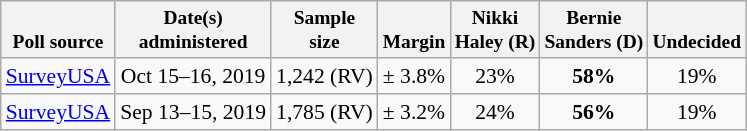<table class="wikitable" style="font-size:90%;text-align:center;">
<tr valign=bottom style="font-size:90%;">
<th>Poll source</th>
<th>Date(s)<br>administered</th>
<th>Sample<br>size</th>
<th>Margin<br></th>
<th>Nikki<br>Haley (R)</th>
<th>Bernie<br>Sanders (D)</th>
<th>Undecided</th>
</tr>
<tr>
<td style="text-align:left;"><a href='#'>SurveyUSA</a></td>
<td>Oct 15–16, 2019</td>
<td>1,242 (RV)</td>
<td>± 3.8%</td>
<td>23%</td>
<td><strong>58%</strong></td>
<td>19%</td>
</tr>
<tr>
<td style="text-align:left;"><a href='#'>SurveyUSA</a></td>
<td>Sep 13–15, 2019</td>
<td>1,785 (RV)</td>
<td>± 3.2%</td>
<td>24%</td>
<td><strong>56%</strong></td>
<td>19%</td>
</tr>
</table>
